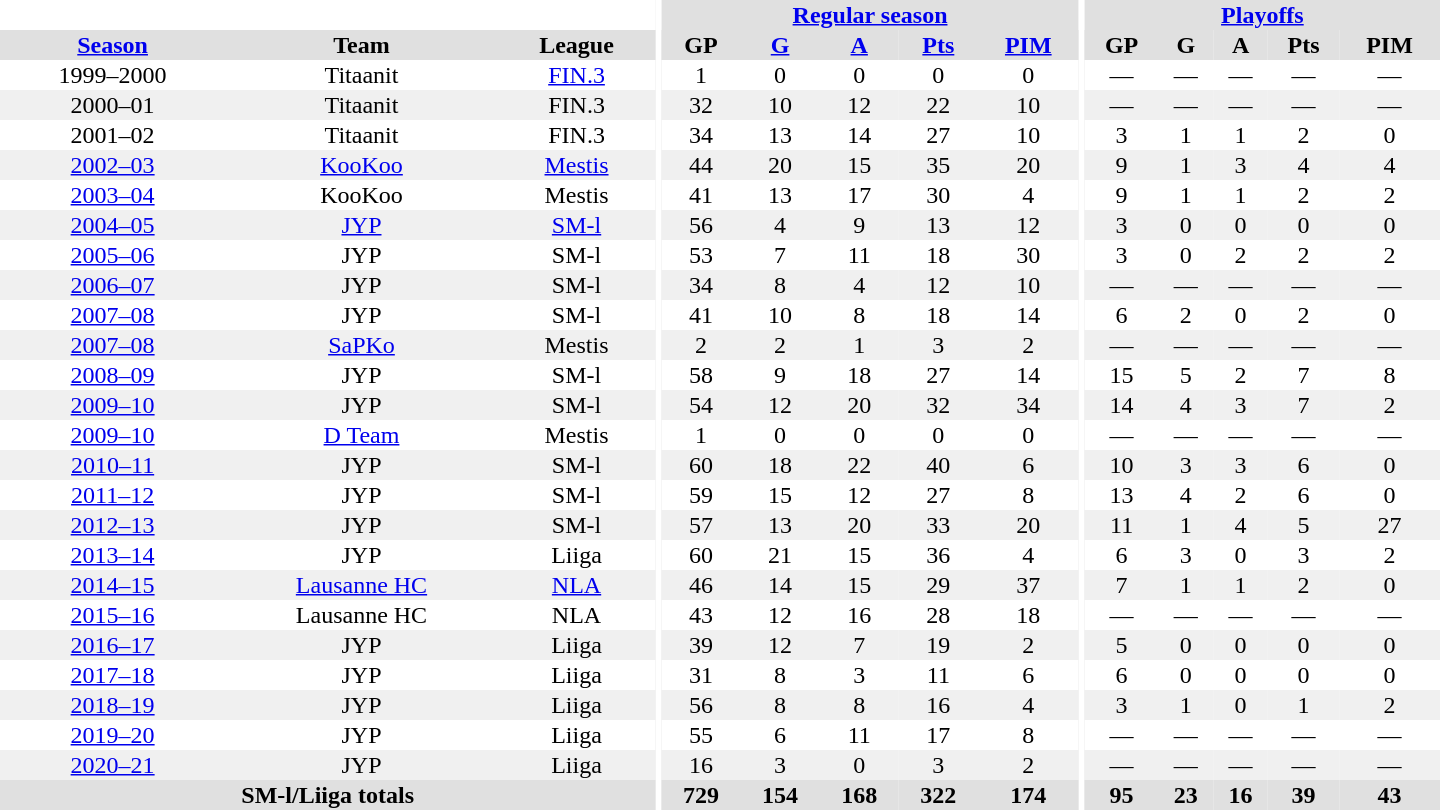<table border="0" cellpadding="1" cellspacing="0" style="text-align:center; width:60em">
<tr bgcolor="#e0e0e0">
<th colspan="3" bgcolor="#ffffff"></th>
<th rowspan="99" bgcolor="#ffffff"></th>
<th colspan="5"><a href='#'>Regular season</a></th>
<th rowspan="99" bgcolor="#ffffff"></th>
<th colspan="5"><a href='#'>Playoffs</a></th>
</tr>
<tr bgcolor="#e0e0e0">
<th><a href='#'>Season</a></th>
<th>Team</th>
<th>League</th>
<th>GP</th>
<th><a href='#'>G</a></th>
<th><a href='#'>A</a></th>
<th><a href='#'>Pts</a></th>
<th><a href='#'>PIM</a></th>
<th>GP</th>
<th>G</th>
<th>A</th>
<th>Pts</th>
<th>PIM</th>
</tr>
<tr>
<td>1999–2000</td>
<td>Titaanit</td>
<td><a href='#'>FIN.3</a></td>
<td>1</td>
<td>0</td>
<td>0</td>
<td>0</td>
<td>0</td>
<td>—</td>
<td>—</td>
<td>—</td>
<td>—</td>
<td>—</td>
</tr>
<tr bgcolor="#f0f0f0">
<td>2000–01</td>
<td>Titaanit</td>
<td>FIN.3</td>
<td>32</td>
<td>10</td>
<td>12</td>
<td>22</td>
<td>10</td>
<td>—</td>
<td>—</td>
<td>—</td>
<td>—</td>
<td>—</td>
</tr>
<tr>
<td>2001–02</td>
<td>Titaanit</td>
<td>FIN.3</td>
<td>34</td>
<td>13</td>
<td>14</td>
<td>27</td>
<td>10</td>
<td>3</td>
<td>1</td>
<td>1</td>
<td>2</td>
<td>0</td>
</tr>
<tr bgcolor="#f0f0f0">
<td><a href='#'>2002–03</a></td>
<td><a href='#'>KooKoo</a></td>
<td><a href='#'>Mestis</a></td>
<td>44</td>
<td>20</td>
<td>15</td>
<td>35</td>
<td>20</td>
<td>9</td>
<td>1</td>
<td>3</td>
<td>4</td>
<td>4</td>
</tr>
<tr>
<td><a href='#'>2003–04</a></td>
<td>KooKoo</td>
<td>Mestis</td>
<td>41</td>
<td>13</td>
<td>17</td>
<td>30</td>
<td>4</td>
<td>9</td>
<td>1</td>
<td>1</td>
<td>2</td>
<td>2</td>
</tr>
<tr bgcolor="#f0f0f0">
<td><a href='#'>2004–05</a></td>
<td><a href='#'>JYP</a></td>
<td><a href='#'>SM-l</a></td>
<td>56</td>
<td>4</td>
<td>9</td>
<td>13</td>
<td>12</td>
<td>3</td>
<td>0</td>
<td>0</td>
<td>0</td>
<td>0</td>
</tr>
<tr>
<td><a href='#'>2005–06</a></td>
<td>JYP</td>
<td>SM-l</td>
<td>53</td>
<td>7</td>
<td>11</td>
<td>18</td>
<td>30</td>
<td>3</td>
<td>0</td>
<td>2</td>
<td>2</td>
<td>2</td>
</tr>
<tr bgcolor="#f0f0f0">
<td><a href='#'>2006–07</a></td>
<td>JYP</td>
<td>SM-l</td>
<td>34</td>
<td>8</td>
<td>4</td>
<td>12</td>
<td>10</td>
<td>—</td>
<td>—</td>
<td>—</td>
<td>—</td>
<td>—</td>
</tr>
<tr>
<td><a href='#'>2007–08</a></td>
<td>JYP</td>
<td>SM-l</td>
<td>41</td>
<td>10</td>
<td>8</td>
<td>18</td>
<td>14</td>
<td>6</td>
<td>2</td>
<td>0</td>
<td>2</td>
<td>0</td>
</tr>
<tr bgcolor="#f0f0f0">
<td><a href='#'>2007–08</a></td>
<td><a href='#'>SaPKo</a></td>
<td>Mestis</td>
<td>2</td>
<td>2</td>
<td>1</td>
<td>3</td>
<td>2</td>
<td>—</td>
<td>—</td>
<td>—</td>
<td>—</td>
<td>—</td>
</tr>
<tr>
<td><a href='#'>2008–09</a></td>
<td>JYP</td>
<td>SM-l</td>
<td>58</td>
<td>9</td>
<td>18</td>
<td>27</td>
<td>14</td>
<td>15</td>
<td>5</td>
<td>2</td>
<td>7</td>
<td>8</td>
</tr>
<tr bgcolor="#f0f0f0">
<td><a href='#'>2009–10</a></td>
<td>JYP</td>
<td>SM-l</td>
<td>54</td>
<td>12</td>
<td>20</td>
<td>32</td>
<td>34</td>
<td>14</td>
<td>4</td>
<td>3</td>
<td>7</td>
<td>2</td>
</tr>
<tr>
<td><a href='#'>2009–10</a></td>
<td><a href='#'>D Team</a></td>
<td>Mestis</td>
<td>1</td>
<td>0</td>
<td>0</td>
<td>0</td>
<td>0</td>
<td>—</td>
<td>—</td>
<td>—</td>
<td>—</td>
<td>—</td>
</tr>
<tr bgcolor="#f0f0f0">
<td><a href='#'>2010–11</a></td>
<td>JYP</td>
<td>SM-l</td>
<td>60</td>
<td>18</td>
<td>22</td>
<td>40</td>
<td>6</td>
<td>10</td>
<td>3</td>
<td>3</td>
<td>6</td>
<td>0</td>
</tr>
<tr>
<td><a href='#'>2011–12</a></td>
<td>JYP</td>
<td>SM-l</td>
<td>59</td>
<td>15</td>
<td>12</td>
<td>27</td>
<td>8</td>
<td>13</td>
<td>4</td>
<td>2</td>
<td>6</td>
<td>0</td>
</tr>
<tr bgcolor="#f0f0f0">
<td><a href='#'>2012–13</a></td>
<td>JYP</td>
<td>SM-l</td>
<td>57</td>
<td>13</td>
<td>20</td>
<td>33</td>
<td>20</td>
<td>11</td>
<td>1</td>
<td>4</td>
<td>5</td>
<td>27</td>
</tr>
<tr>
<td><a href='#'>2013–14</a></td>
<td>JYP</td>
<td>Liiga</td>
<td>60</td>
<td>21</td>
<td>15</td>
<td>36</td>
<td>4</td>
<td>6</td>
<td>3</td>
<td>0</td>
<td>3</td>
<td>2</td>
</tr>
<tr bgcolor="#f0f0f0">
<td><a href='#'>2014–15</a></td>
<td><a href='#'>Lausanne HC</a></td>
<td><a href='#'>NLA</a></td>
<td>46</td>
<td>14</td>
<td>15</td>
<td>29</td>
<td>37</td>
<td>7</td>
<td>1</td>
<td>1</td>
<td>2</td>
<td>0</td>
</tr>
<tr>
<td><a href='#'>2015–16</a></td>
<td>Lausanne HC</td>
<td>NLA</td>
<td>43</td>
<td>12</td>
<td>16</td>
<td>28</td>
<td>18</td>
<td>—</td>
<td>—</td>
<td>—</td>
<td>—</td>
<td>—</td>
</tr>
<tr bgcolor="#f0f0f0">
<td><a href='#'>2016–17</a></td>
<td>JYP</td>
<td>Liiga</td>
<td>39</td>
<td>12</td>
<td>7</td>
<td>19</td>
<td>2</td>
<td>5</td>
<td>0</td>
<td>0</td>
<td>0</td>
<td>0</td>
</tr>
<tr>
<td><a href='#'>2017–18</a></td>
<td>JYP</td>
<td>Liiga</td>
<td>31</td>
<td>8</td>
<td>3</td>
<td>11</td>
<td>6</td>
<td>6</td>
<td>0</td>
<td>0</td>
<td>0</td>
<td>0</td>
</tr>
<tr bgcolor="#f0f0f0">
<td><a href='#'>2018–19</a></td>
<td>JYP</td>
<td>Liiga</td>
<td>56</td>
<td>8</td>
<td>8</td>
<td>16</td>
<td>4</td>
<td>3</td>
<td>1</td>
<td>0</td>
<td>1</td>
<td>2</td>
</tr>
<tr>
<td><a href='#'>2019–20</a></td>
<td>JYP</td>
<td>Liiga</td>
<td>55</td>
<td>6</td>
<td>11</td>
<td>17</td>
<td>8</td>
<td>—</td>
<td>—</td>
<td>—</td>
<td>—</td>
<td>—</td>
</tr>
<tr bgcolor="#f0f0f0">
<td><a href='#'>2020–21</a></td>
<td>JYP</td>
<td>Liiga</td>
<td>16</td>
<td>3</td>
<td>0</td>
<td>3</td>
<td>2</td>
<td>—</td>
<td>—</td>
<td>—</td>
<td>—</td>
<td>—</td>
</tr>
<tr bgcolor="#e0e0e0">
<th colspan="3">SM-l/Liiga totals</th>
<th>729</th>
<th>154</th>
<th>168</th>
<th>322</th>
<th>174</th>
<th>95</th>
<th>23</th>
<th>16</th>
<th>39</th>
<th>43</th>
</tr>
</table>
